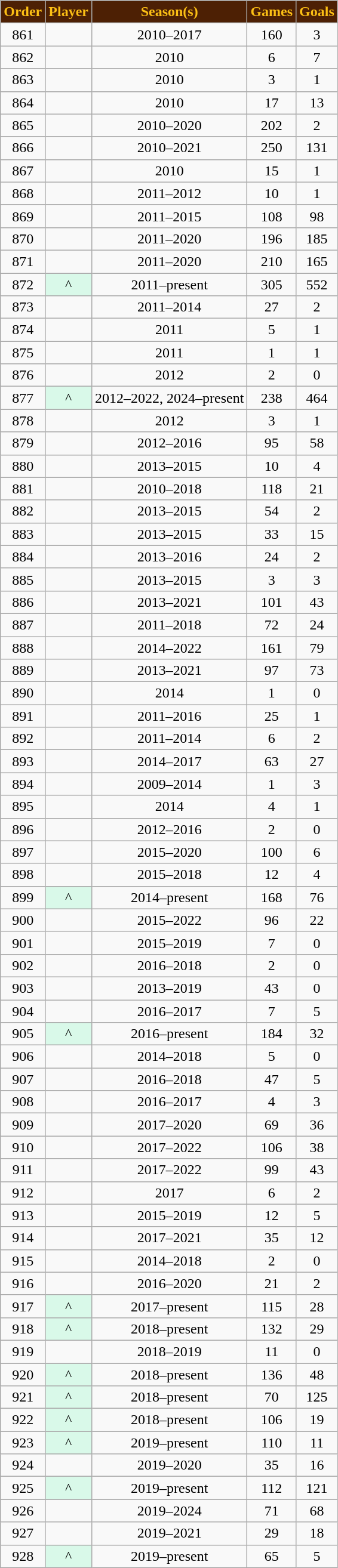<table class="wikitable sortable" style="text-align:center; width=70%">
<tr>
<th style="background: #4D2004; color: #FBBF15; font-weight:bold">Order</th>
<th style="background: #4D2004; color: #FBBF15; font-weight:bold">Player</th>
<th style="background: #4D2004; color: #FBBF15; font-weight:bold">Season(s)</th>
<th style="background: #4D2004; color: #FBBF15; font-weight:bold">Games</th>
<th style="background: #4D2004; color: #FBBF15; font-weight:bold">Goals</th>
</tr>
<tr>
<td>861</td>
<td></td>
<td>2010–2017</td>
<td>160</td>
<td>3</td>
</tr>
<tr>
<td>862</td>
<td></td>
<td>2010</td>
<td>6</td>
<td>7</td>
</tr>
<tr>
<td>863</td>
<td></td>
<td>2010</td>
<td>3</td>
<td>1</td>
</tr>
<tr>
<td>864</td>
<td></td>
<td>2010</td>
<td>17</td>
<td>13</td>
</tr>
<tr>
<td>865</td>
<td></td>
<td>2010–2020</td>
<td>202</td>
<td>2</td>
</tr>
<tr>
<td>866</td>
<td></td>
<td>2010–2021</td>
<td>250</td>
<td>131</td>
</tr>
<tr>
<td>867</td>
<td></td>
<td>2010</td>
<td>15</td>
<td>1</td>
</tr>
<tr>
<td>868</td>
<td></td>
<td>2011–2012</td>
<td>10</td>
<td>1</td>
</tr>
<tr>
<td>869</td>
<td></td>
<td>2011–2015</td>
<td>108</td>
<td>98</td>
</tr>
<tr>
<td>870</td>
<td></td>
<td>2011–2020</td>
<td>196</td>
<td>185</td>
</tr>
<tr>
<td>871</td>
<td></td>
<td>2011–2020</td>
<td>210</td>
<td>165</td>
</tr>
<tr>
<td>872</td>
<td style="background:#D9F9E9">^</td>
<td>2011–present</td>
<td>305</td>
<td>552</td>
</tr>
<tr>
<td>873</td>
<td></td>
<td>2011–2014</td>
<td>27</td>
<td>2</td>
</tr>
<tr>
<td>874</td>
<td></td>
<td>2011</td>
<td>5</td>
<td>1</td>
</tr>
<tr>
<td>875</td>
<td></td>
<td>2011</td>
<td>1</td>
<td>1</td>
</tr>
<tr>
<td>876</td>
<td></td>
<td>2012</td>
<td>2</td>
<td>0</td>
</tr>
<tr>
<td>877</td>
<td style="background:#D9F9E9">^</td>
<td>2012–2022, 2024–present</td>
<td>238</td>
<td>464</td>
</tr>
<tr>
<td>878</td>
<td></td>
<td>2012</td>
<td>3</td>
<td>1</td>
</tr>
<tr>
<td>879</td>
<td></td>
<td>2012–2016</td>
<td>95</td>
<td>58</td>
</tr>
<tr>
<td>880</td>
<td></td>
<td>2013–2015</td>
<td>10</td>
<td>4</td>
</tr>
<tr>
<td>881</td>
<td></td>
<td>2010–2018</td>
<td>118</td>
<td>21</td>
</tr>
<tr>
<td>882</td>
<td></td>
<td>2013–2015</td>
<td>54</td>
<td>2</td>
</tr>
<tr>
<td>883</td>
<td></td>
<td>2013–2015</td>
<td>33</td>
<td>15</td>
</tr>
<tr>
<td>884</td>
<td></td>
<td>2013–2016</td>
<td>24</td>
<td>2</td>
</tr>
<tr>
<td>885</td>
<td></td>
<td>2013–2015</td>
<td>3</td>
<td>3</td>
</tr>
<tr>
<td>886</td>
<td></td>
<td>2013–2021</td>
<td>101</td>
<td>43</td>
</tr>
<tr>
<td>887</td>
<td></td>
<td>2011–2018</td>
<td>72</td>
<td>24</td>
</tr>
<tr>
<td>888</td>
<td></td>
<td>2014–2022</td>
<td>161</td>
<td>79</td>
</tr>
<tr>
<td>889</td>
<td></td>
<td>2013–2021</td>
<td>97</td>
<td>73</td>
</tr>
<tr>
<td>890</td>
<td></td>
<td>2014</td>
<td>1</td>
<td>0</td>
</tr>
<tr>
<td>891</td>
<td></td>
<td>2011–2016</td>
<td>25</td>
<td>1</td>
</tr>
<tr>
<td>892</td>
<td></td>
<td>2011–2014</td>
<td>6</td>
<td>2</td>
</tr>
<tr>
<td>893</td>
<td></td>
<td>2014–2017</td>
<td>63</td>
<td>27</td>
</tr>
<tr>
<td>894</td>
<td></td>
<td>2009–2014</td>
<td>1</td>
<td>3</td>
</tr>
<tr>
<td>895</td>
<td></td>
<td>2014</td>
<td>4</td>
<td>1</td>
</tr>
<tr>
<td>896</td>
<td></td>
<td>2012–2016</td>
<td>2</td>
<td>0</td>
</tr>
<tr>
<td>897</td>
<td></td>
<td>2015–2020</td>
<td>100</td>
<td>6</td>
</tr>
<tr>
<td>898</td>
<td></td>
<td>2015–2018</td>
<td>12</td>
<td>4</td>
</tr>
<tr>
<td>899</td>
<td style="background:#D9F9E9">^</td>
<td>2014–present</td>
<td>168</td>
<td>76</td>
</tr>
<tr>
<td>900</td>
<td></td>
<td>2015–2022</td>
<td>96</td>
<td>22</td>
</tr>
<tr>
<td>901</td>
<td></td>
<td>2015–2019</td>
<td>7</td>
<td>0</td>
</tr>
<tr>
<td>902</td>
<td></td>
<td>2016–2018</td>
<td>2</td>
<td>0</td>
</tr>
<tr>
<td>903</td>
<td></td>
<td>2013–2019</td>
<td>43</td>
<td>0</td>
</tr>
<tr>
<td>904</td>
<td></td>
<td>2016–2017</td>
<td>7</td>
<td>5</td>
</tr>
<tr>
<td>905</td>
<td style="background:#D9F9E9">^</td>
<td>2016–present</td>
<td>184</td>
<td>32</td>
</tr>
<tr>
<td>906</td>
<td></td>
<td>2014–2018</td>
<td>5</td>
<td>0</td>
</tr>
<tr>
<td>907</td>
<td></td>
<td>2016–2018</td>
<td>47</td>
<td>5</td>
</tr>
<tr>
<td>908</td>
<td></td>
<td>2016–2017</td>
<td>4</td>
<td>3</td>
</tr>
<tr>
<td>909</td>
<td></td>
<td>2017–2020</td>
<td>69</td>
<td>36</td>
</tr>
<tr>
<td>910</td>
<td></td>
<td>2017–2022</td>
<td>106</td>
<td>38</td>
</tr>
<tr>
<td>911</td>
<td></td>
<td>2017–2022</td>
<td>99</td>
<td>43</td>
</tr>
<tr>
<td>912</td>
<td></td>
<td>2017</td>
<td>6</td>
<td>2</td>
</tr>
<tr>
<td>913</td>
<td></td>
<td>2015–2019</td>
<td>12</td>
<td>5</td>
</tr>
<tr>
<td>914</td>
<td></td>
<td>2017–2021</td>
<td>35</td>
<td>12</td>
</tr>
<tr>
<td>915</td>
<td></td>
<td>2014–2018</td>
<td>2</td>
<td>0</td>
</tr>
<tr>
<td>916</td>
<td></td>
<td>2016–2020</td>
<td>21</td>
<td>2</td>
</tr>
<tr>
<td>917</td>
<td style="background:#D9F9E9">^</td>
<td>2017–present</td>
<td>115</td>
<td>28</td>
</tr>
<tr>
<td>918</td>
<td style="background:#D9F9E9">^</td>
<td>2018–present</td>
<td>132</td>
<td>29</td>
</tr>
<tr>
<td>919</td>
<td></td>
<td>2018–2019</td>
<td>11</td>
<td>0</td>
</tr>
<tr>
<td>920</td>
<td style="background:#D9F9E9">^</td>
<td>2018–present</td>
<td>136</td>
<td>48</td>
</tr>
<tr>
<td>921</td>
<td style="background:#D9F9E9">^</td>
<td>2018–present</td>
<td>70</td>
<td>125</td>
</tr>
<tr>
<td>922</td>
<td style="background:#D9F9E9">^</td>
<td>2018–present</td>
<td>106</td>
<td>19</td>
</tr>
<tr>
<td>923</td>
<td style="background:#D9F9E9">^</td>
<td>2019–present</td>
<td>110</td>
<td>11</td>
</tr>
<tr>
<td>924</td>
<td></td>
<td>2019–2020</td>
<td>35</td>
<td>16</td>
</tr>
<tr>
<td>925</td>
<td style="background:#D9F9E9">^</td>
<td>2019–present</td>
<td>112</td>
<td>121</td>
</tr>
<tr>
<td>926</td>
<td></td>
<td>2019–2024</td>
<td>71</td>
<td>68</td>
</tr>
<tr>
<td>927</td>
<td></td>
<td>2019–2021</td>
<td>29</td>
<td>18</td>
</tr>
<tr>
<td>928</td>
<td style="background:#D9F9E9">^</td>
<td>2019–present</td>
<td>65</td>
<td>5</td>
</tr>
</table>
